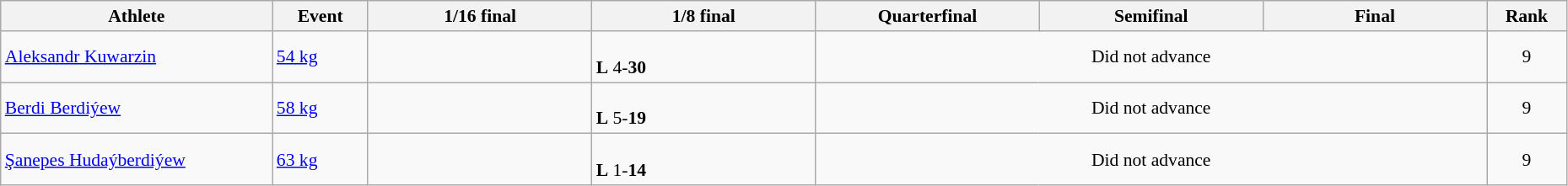<table class="wikitable" width="98%" style="text-align:left; font-size:90%">
<tr>
<th width="17%">Athlete</th>
<th width="6%">Event</th>
<th width="14%">1/16 final</th>
<th width="14%">1/8 final</th>
<th width="14%">Quarterfinal</th>
<th width="14%">Semifinal</th>
<th width="14%">Final</th>
<th width="5%">Rank</th>
</tr>
<tr>
<td><a href='#'>Aleksandr Kuwarzin</a></td>
<td><a href='#'>54 kg</a></td>
<td></td>
<td><br><strong>L</strong> 4-<strong>30</strong></td>
<td align=center colspan=3>Did not advance</td>
<td align=center>9</td>
</tr>
<tr>
<td><a href='#'>Berdi Berdiýew</a></td>
<td><a href='#'>58 kg</a></td>
<td></td>
<td><br><strong>L</strong> 5-<strong>19</strong></td>
<td align=center colspan=3>Did not advance</td>
<td align=center>9</td>
</tr>
<tr>
<td><a href='#'>Şanepes Hudaýberdiýew</a></td>
<td><a href='#'>63 kg</a></td>
<td></td>
<td><br><strong>L</strong> 1-<strong>14</strong></td>
<td align=center colspan=3>Did not advance</td>
<td align=center>9</td>
</tr>
</table>
